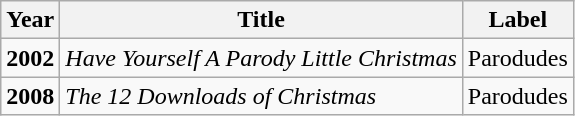<table class="wikitable">
<tr>
<th>Year</th>
<th>Title</th>
<th>Label</th>
</tr>
<tr>
<td><strong>2002</strong></td>
<td><em>Have Yourself A Parody Little Christmas</em></td>
<td>Parodudes</td>
</tr>
<tr>
<td><strong>2008</strong></td>
<td><em>The 12 Downloads of Christmas</em></td>
<td>Parodudes</td>
</tr>
</table>
